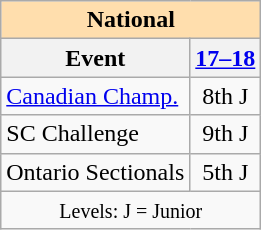<table class="wikitable" style="text-align:center">
<tr>
<th style="background-color: #ffdead; " colspan=2 align=center>National</th>
</tr>
<tr>
<th>Event</th>
<th><a href='#'>17–18</a></th>
</tr>
<tr>
<td align=left><a href='#'>Canadian Champ.</a></td>
<td>8th J</td>
</tr>
<tr>
<td align=left>SC Challenge</td>
<td>9th J</td>
</tr>
<tr>
<td align=left>Ontario Sectionals</td>
<td>5th J</td>
</tr>
<tr>
<td colspan=2 align=center><small> Levels: J = Junior </small></td>
</tr>
</table>
